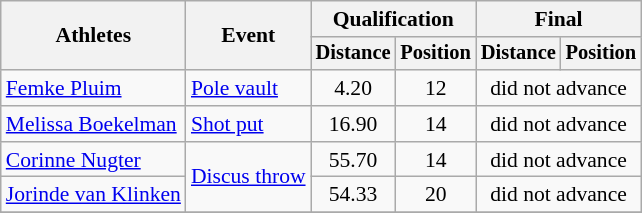<table class=wikitable style="font-size:90%">
<tr>
<th rowspan="2">Athletes</th>
<th rowspan="2">Event</th>
<th colspan="2">Qualification</th>
<th colspan="2">Final</th>
</tr>
<tr style="font-size:95%">
<th>Distance</th>
<th>Position</th>
<th>Distance</th>
<th>Position</th>
</tr>
<tr>
<td><a href='#'>Femke Pluim</a></td>
<td><a href='#'>Pole vault</a></td>
<td align=center>4.20</td>
<td align=center>12</td>
<td align=center colspan=2>did not advance</td>
</tr>
<tr>
<td><a href='#'>Melissa Boekelman</a></td>
<td><a href='#'>Shot put</a></td>
<td align=center>16.90</td>
<td align=center>14</td>
<td align=center colspan=2>did not advance</td>
</tr>
<tr>
<td><a href='#'>Corinne Nugter</a></td>
<td rowspan=2><a href='#'>Discus throw</a></td>
<td align=center>55.70</td>
<td align=center>14</td>
<td align=center colspan=2>did not advance</td>
</tr>
<tr>
<td><a href='#'>Jorinde van Klinken</a></td>
<td align=center>54.33</td>
<td align=center>20</td>
<td align=center colspan=2>did not advance</td>
</tr>
<tr>
</tr>
</table>
